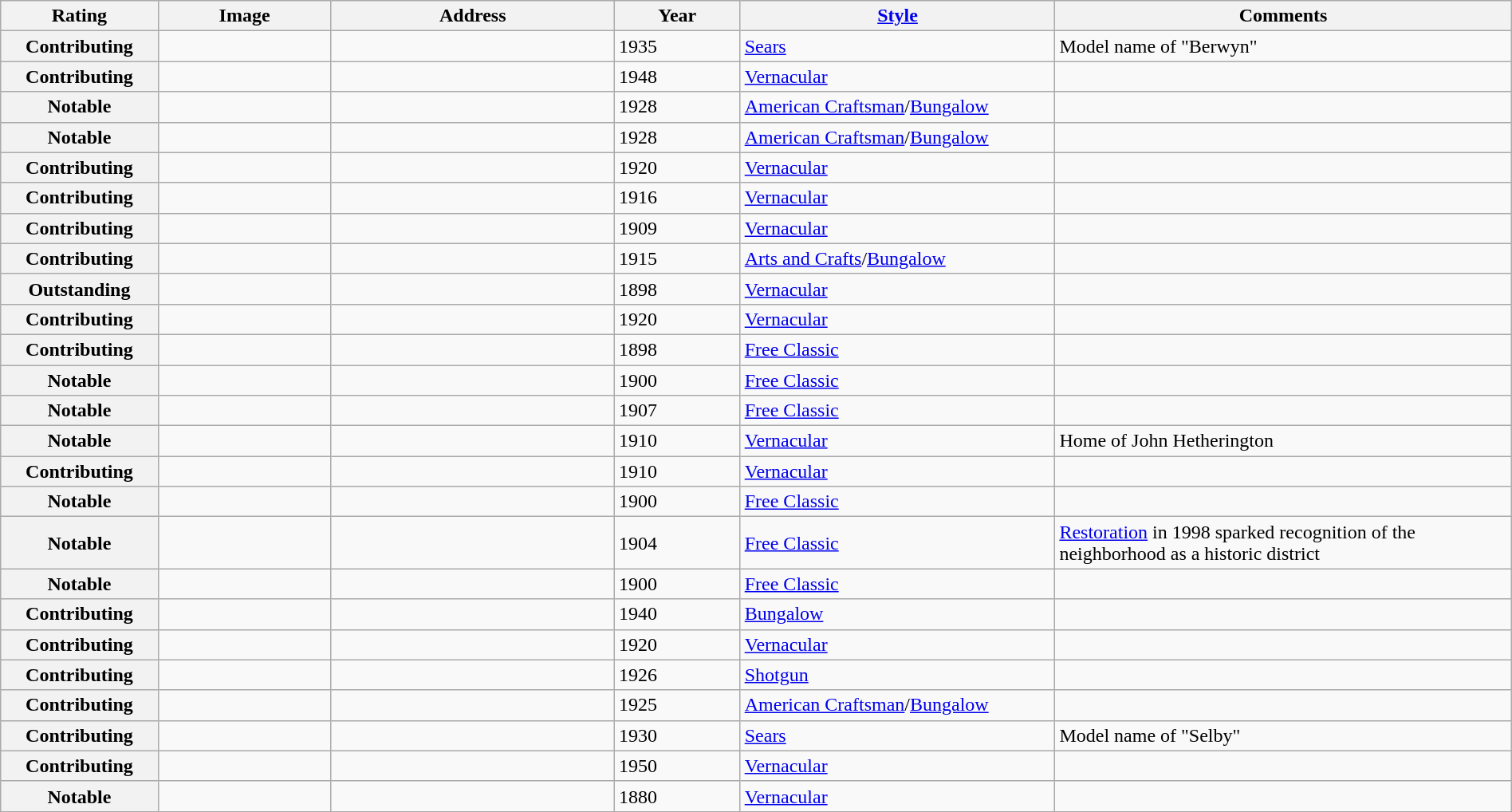<table class="wikitable sortable" style="width:100%">
<tr>
<th width = 10% ><strong>Rating</strong></th>
<th width = 11% ><strong>Image</strong></th>
<th width = 18% ><strong>Address</strong></th>
<th width = 8% ><strong>Year</strong></th>
<th width = 20% ><strong><a href='#'>Style</a></strong></th>
<th width = 29% ><strong>Comments</strong></th>
</tr>
<tr ->
<th>Contributing</th>
<td></td>
<td><br><small></small></td>
<td>1935</td>
<td><a href='#'>Sears</a></td>
<td>Model name of "Berwyn"</td>
</tr>
<tr ->
<th>Contributing</th>
<td></td>
<td><br><small></small></td>
<td>1948</td>
<td><a href='#'>Vernacular</a></td>
<td></td>
</tr>
<tr ->
<th>Notable</th>
<td></td>
<td><br><small></small></td>
<td>1928</td>
<td><a href='#'>American Craftsman</a>/<a href='#'>Bungalow</a></td>
<td></td>
</tr>
<tr ->
<th>Notable</th>
<td></td>
<td><br><small></small></td>
<td>1928</td>
<td><a href='#'>American Craftsman</a>/<a href='#'>Bungalow</a></td>
<td></td>
</tr>
<tr ->
<th>Contributing</th>
<td></td>
<td><br><small></small></td>
<td>1920</td>
<td><a href='#'>Vernacular</a></td>
<td></td>
</tr>
<tr ->
<th>Contributing</th>
<td></td>
<td><br><small></small></td>
<td>1916</td>
<td><a href='#'>Vernacular</a></td>
<td></td>
</tr>
<tr ->
<th>Contributing</th>
<td></td>
<td><br><small></small></td>
<td>1909</td>
<td><a href='#'>Vernacular</a></td>
<td></td>
</tr>
<tr ->
<th>Contributing</th>
<td></td>
<td><br><small></small></td>
<td>1915</td>
<td><a href='#'>Arts and Crafts</a>/<a href='#'>Bungalow</a></td>
<td></td>
</tr>
<tr ->
<th>Outstanding</th>
<td></td>
<td><br><small></small></td>
<td>1898</td>
<td><a href='#'>Vernacular</a></td>
<td></td>
</tr>
<tr ->
<th>Contributing</th>
<td></td>
<td><br><small></small></td>
<td>1920</td>
<td><a href='#'>Vernacular</a></td>
<td></td>
</tr>
<tr ->
<th>Contributing</th>
<td></td>
<td><br><small></small></td>
<td>1898</td>
<td><a href='#'>Free Classic</a></td>
<td></td>
</tr>
<tr ->
<th>Notable</th>
<td></td>
<td><br><small></small></td>
<td>1900</td>
<td><a href='#'>Free Classic</a></td>
<td></td>
</tr>
<tr ->
<th>Notable</th>
<td></td>
<td><br><small></small></td>
<td>1907</td>
<td><a href='#'>Free Classic</a></td>
<td></td>
</tr>
<tr ->
<th>Notable</th>
<td></td>
<td><br><small></small></td>
<td>1910</td>
<td><a href='#'>Vernacular</a></td>
<td>Home of John Hetherington</td>
</tr>
<tr ->
<th>Contributing</th>
<td></td>
<td><br><small></small></td>
<td>1910</td>
<td><a href='#'>Vernacular</a></td>
<td></td>
</tr>
<tr ->
<th>Notable</th>
<td></td>
<td><br><small></small></td>
<td>1900</td>
<td><a href='#'>Free Classic</a></td>
<td></td>
</tr>
<tr ->
<th>Notable</th>
<td></td>
<td><br><small></small></td>
<td>1904</td>
<td><a href='#'>Free Classic</a></td>
<td><a href='#'>Restoration</a> in 1998 sparked recognition of the neighborhood as a historic district</td>
</tr>
<tr ->
<th>Notable</th>
<td></td>
<td><br><small></small></td>
<td>1900</td>
<td><a href='#'>Free Classic</a></td>
<td></td>
</tr>
<tr ->
<th>Contributing</th>
<td></td>
<td><br><small></small></td>
<td>1940</td>
<td><a href='#'>Bungalow</a></td>
<td></td>
</tr>
<tr ->
<th>Contributing</th>
<td></td>
<td><br><small></small></td>
<td>1920</td>
<td><a href='#'>Vernacular</a></td>
<td></td>
</tr>
<tr ->
<th>Contributing</th>
<td></td>
<td><br><small></small></td>
<td>1926</td>
<td><a href='#'>Shotgun</a></td>
<td></td>
</tr>
<tr ->
<th>Contributing</th>
<td></td>
<td><br><small></small></td>
<td>1925</td>
<td><a href='#'>American Craftsman</a>/<a href='#'>Bungalow</a></td>
<td></td>
</tr>
<tr ->
<th>Contributing</th>
<td></td>
<td><br><small></small></td>
<td>1930</td>
<td><a href='#'>Sears</a></td>
<td>Model name of "Selby"</td>
</tr>
<tr ->
<th>Contributing</th>
<td></td>
<td><br><small></small></td>
<td>1950</td>
<td><a href='#'>Vernacular</a></td>
<td></td>
</tr>
<tr ->
<th>Notable</th>
<td></td>
<td><br><small></small></td>
<td>1880</td>
<td><a href='#'>Vernacular</a></td>
<td></td>
</tr>
</table>
